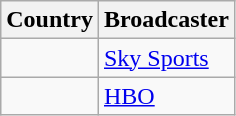<table class="wikitable">
<tr>
<th align=center>Country</th>
<th align=center>Broadcaster</th>
</tr>
<tr>
<td></td>
<td><a href='#'>Sky Sports</a></td>
</tr>
<tr>
<td></td>
<td><a href='#'>HBO</a></td>
</tr>
</table>
